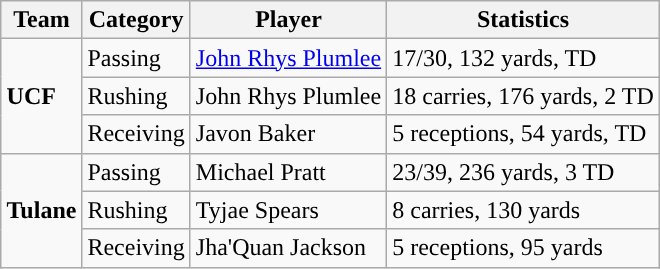<table class="wikitable" style="float: right;">
<tr>
<th>Team</th>
<th>Category</th>
<th>Player</th>
<th>Statistics</th>
</tr>
<tr>
<td rowspan=3><strong>UCF</strong></td>
<td>Passing</td>
<td><a href='#'>John Rhys Plumlee</a></td>
<td>17/30, 132 yards, TD</td>
</tr>
<tr>
<td>Rushing</td>
<td>John Rhys Plumlee</td>
<td>18 carries, 176 yards, 2 TD</td>
</tr>
<tr>
<td>Receiving</td>
<td>Javon Baker</td>
<td>5 receptions, 54 yards, TD</td>
</tr>
<tr>
<td rowspan=3><strong>Tulane</strong></td>
<td>Passing</td>
<td>Michael Pratt</td>
<td>23/39, 236 yards, 3 TD</td>
</tr>
<tr>
<td>Rushing</td>
<td>Tyjae Spears</td>
<td>8 carries, 130 yards</td>
</tr>
<tr>
<td>Receiving</td>
<td>Jha'Quan Jackson</td>
<td>5 receptions, 95 yards</td>
</tr>
</table>
